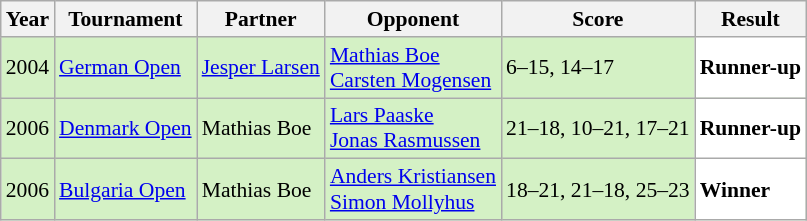<table class="sortable wikitable" style="font-size: 90%;">
<tr>
<th>Year</th>
<th>Tournament</th>
<th>Partner</th>
<th>Opponent</th>
<th>Score</th>
<th>Result</th>
</tr>
<tr style="background:#D4F1C5">
<td align="center">2004</td>
<td align="left"><a href='#'>German Open</a></td>
<td align="left"> <a href='#'>Jesper Larsen</a></td>
<td align="left"> <a href='#'>Mathias Boe</a> <br>  <a href='#'>Carsten Mogensen</a></td>
<td align="left">6–15, 14–17</td>
<td style="text-align:left; background:white"> <strong>Runner-up</strong></td>
</tr>
<tr style="background:#D4F1C5">
<td align="center">2006</td>
<td align="left"><a href='#'>Denmark Open</a></td>
<td align="left"> Mathias Boe</td>
<td align="left"> <a href='#'>Lars Paaske</a> <br>  <a href='#'>Jonas Rasmussen</a></td>
<td align="left">21–18, 10–21, 17–21</td>
<td style="text-align:left; background:white"> <strong>Runner-up</strong></td>
</tr>
<tr style="background:#D4F1C5">
<td align="center">2006</td>
<td align="left"><a href='#'>Bulgaria Open</a></td>
<td align="left"> Mathias Boe</td>
<td align="left"> <a href='#'>Anders Kristiansen</a> <br>  <a href='#'>Simon Mollyhus</a></td>
<td align="left">18–21, 21–18, 25–23</td>
<td style="text-align:left; background:white"> <strong>Winner</strong></td>
</tr>
</table>
